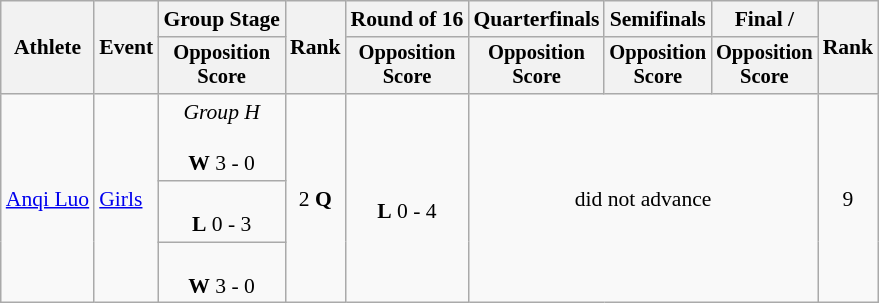<table class=wikitable style="font-size:90%">
<tr>
<th rowspan="2">Athlete</th>
<th rowspan="2">Event</th>
<th>Group Stage</th>
<th rowspan="2">Rank</th>
<th>Round of 16</th>
<th>Quarterfinals</th>
<th>Semifinals</th>
<th>Final / </th>
<th rowspan=2>Rank</th>
</tr>
<tr style="font-size:95%">
<th>Opposition<br>Score</th>
<th>Opposition<br>Score</th>
<th>Opposition<br>Score</th>
<th>Opposition<br>Score</th>
<th>Opposition<br>Score</th>
</tr>
<tr align=center>
<td align=left rowspan=3><a href='#'>Anqi Luo</a></td>
<td align=left rowspan=3><a href='#'>Girls</a></td>
<td><em>Group H</em><br><br><strong>W</strong> 3 - 0</td>
<td rowspan=3>2 <strong>Q</strong></td>
<td rowspan=3><br><strong>L</strong> 0 - 4</td>
<td rowspan=3 colspan=3>did not advance</td>
<td rowspan=3>9</td>
</tr>
<tr align=center>
<td><br><strong>L</strong> 0 - 3</td>
</tr>
<tr align=center>
<td><br><strong>W</strong> 3 - 0</td>
</tr>
</table>
